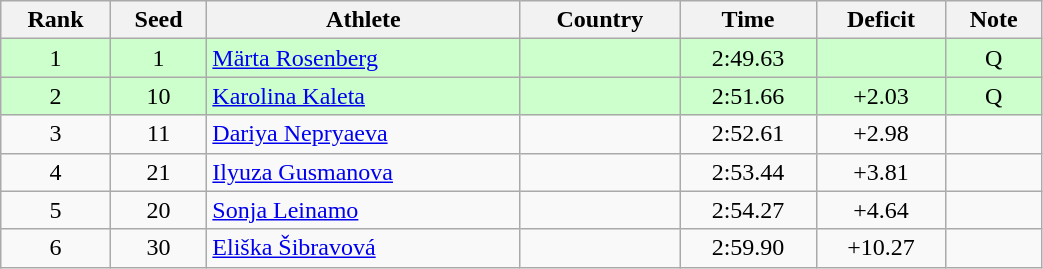<table class="wikitable sortable" style="text-align:center" width=55%>
<tr>
<th>Rank</th>
<th>Seed</th>
<th>Athlete</th>
<th>Country</th>
<th>Time</th>
<th>Deficit</th>
<th>Note</th>
</tr>
<tr bgcolor=ccffcc>
<td>1</td>
<td>1</td>
<td align="left"><a href='#'>Märta Rosenberg</a></td>
<td align=left></td>
<td>2:49.63</td>
<td></td>
<td>Q</td>
</tr>
<tr bgcolor=ccffcc>
<td>2</td>
<td>10</td>
<td align=left><a href='#'>Karolina Kaleta</a></td>
<td align=left></td>
<td>2:51.66</td>
<td>+2.03</td>
<td>Q</td>
</tr>
<tr>
<td>3</td>
<td>11</td>
<td align="left"><a href='#'>Dariya Nepryaeva</a></td>
<td align=left></td>
<td>2:52.61</td>
<td>+2.98</td>
<td></td>
</tr>
<tr>
<td>4</td>
<td>21</td>
<td align=left><a href='#'>Ilyuza Gusmanova</a></td>
<td align=left></td>
<td>2:53.44</td>
<td>+3.81</td>
<td></td>
</tr>
<tr>
<td>5</td>
<td>20</td>
<td align=left><a href='#'>Sonja Leinamo</a></td>
<td align=left></td>
<td>2:54.27</td>
<td>+4.64</td>
<td></td>
</tr>
<tr>
<td>6</td>
<td>30</td>
<td align=left><a href='#'>Eliška Šibravová</a></td>
<td align=left></td>
<td>2:59.90</td>
<td>+10.27</td>
<td></td>
</tr>
</table>
